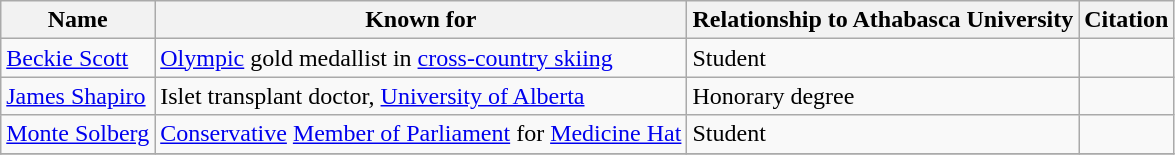<table class="wikitable">
<tr>
<th>Name</th>
<th>Known for</th>
<th>Relationship to Athabasca University</th>
<th>Citation</th>
</tr>
<tr>
<td><a href='#'>Beckie Scott</a></td>
<td><a href='#'>Olympic</a> gold medallist in <a href='#'>cross-country skiing</a></td>
<td>Student</td>
<td></td>
</tr>
<tr>
<td><a href='#'>James Shapiro</a></td>
<td>Islet transplant doctor, <a href='#'>University of Alberta</a></td>
<td>Honorary degree</td>
<td></td>
</tr>
<tr>
<td><a href='#'>Monte Solberg</a></td>
<td><a href='#'>Conservative</a> <a href='#'>Member of Parliament</a> for <a href='#'>Medicine Hat</a></td>
<td>Student</td>
<td></td>
</tr>
<tr>
</tr>
</table>
